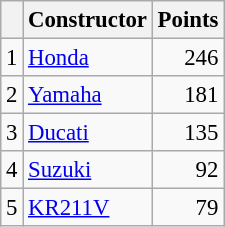<table class="wikitable" style="font-size: 95%;">
<tr>
<th></th>
<th>Constructor</th>
<th>Points</th>
</tr>
<tr>
<td align=center>1</td>
<td> <a href='#'>Honda</a></td>
<td align=right>246</td>
</tr>
<tr>
<td align=center>2</td>
<td> <a href='#'>Yamaha</a></td>
<td align=right>181</td>
</tr>
<tr>
<td align=center>3</td>
<td> <a href='#'>Ducati</a></td>
<td align=right>135</td>
</tr>
<tr>
<td align=center>4</td>
<td> <a href='#'>Suzuki</a></td>
<td align=right>92</td>
</tr>
<tr>
<td align=center>5</td>
<td> <a href='#'>KR211V</a></td>
<td align=right>79</td>
</tr>
</table>
